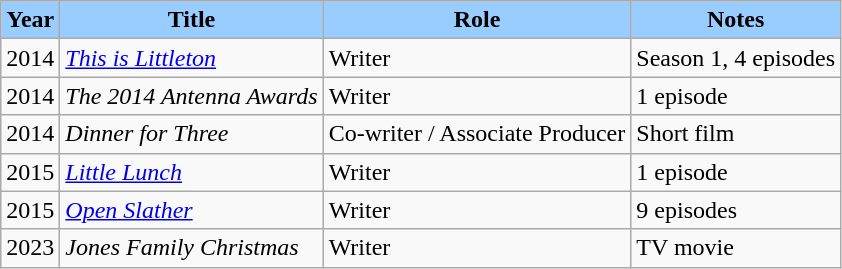<table class="wikitable">
<tr>
<th style="background: #9cf;">Year</th>
<th style="background: #9cf;">Title</th>
<th style="background: #9cf;">Role</th>
<th style="background: #9cf;">Notes</th>
</tr>
<tr>
<td>2014</td>
<td><em><a href='#'>This is Littleton</a></em></td>
<td>Writer</td>
<td>Season 1, 4 episodes</td>
</tr>
<tr>
<td>2014</td>
<td><em>The 2014 Antenna Awards</em></td>
<td>Writer</td>
<td>1 episode</td>
</tr>
<tr>
<td>2014</td>
<td><em>Dinner for Three</em></td>
<td>Co-writer / Associate Producer</td>
<td>Short film</td>
</tr>
<tr>
<td>2015</td>
<td><em><a href='#'>Little Lunch</a></em></td>
<td>Writer</td>
<td>1 episode</td>
</tr>
<tr>
<td>2015</td>
<td><em><a href='#'>Open Slather</a></em></td>
<td>Writer</td>
<td>9 episodes</td>
</tr>
<tr>
<td>2023</td>
<td><em>Jones Family Christmas</em></td>
<td>Writer</td>
<td>TV movie</td>
</tr>
</table>
